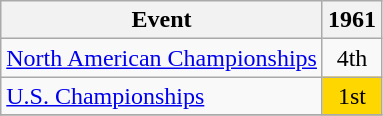<table class="wikitable">
<tr>
<th>Event</th>
<th>1961</th>
</tr>
<tr>
<td><a href='#'>North American Championships</a></td>
<td align="center">4th</td>
</tr>
<tr>
<td><a href='#'>U.S. Championships</a></td>
<td align="center" bgcolor="gold">1st</td>
</tr>
<tr>
</tr>
</table>
